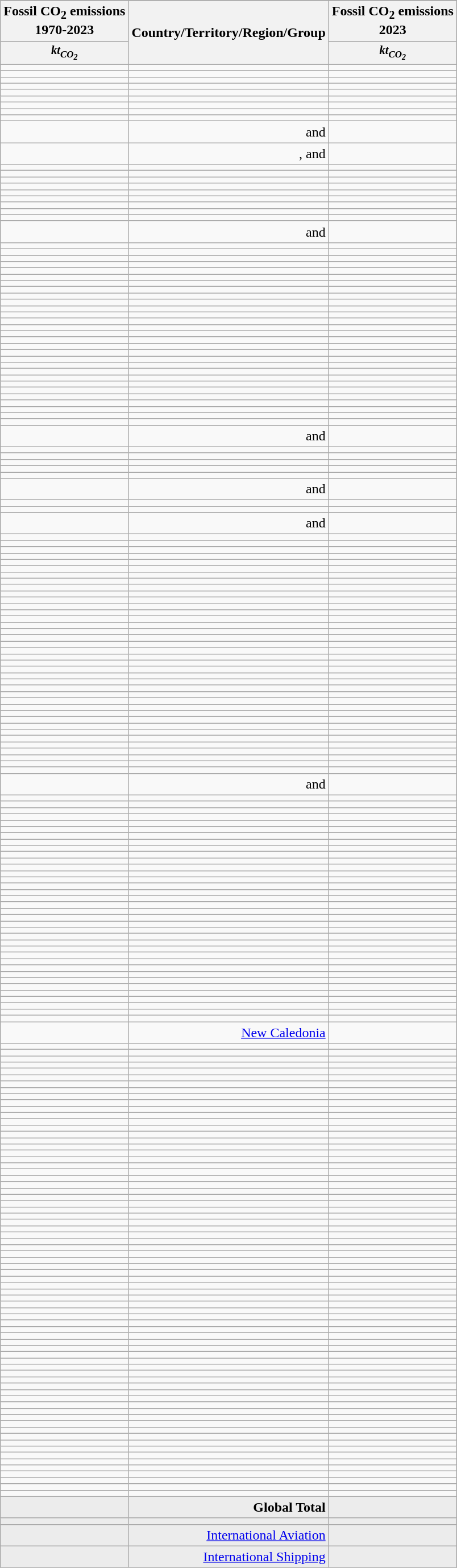<table class="mw-datatable wikitable sortable sticky-header-multi static-row-numbers sort-under" style="text-align:right;">
<tr>
</tr>
<tr>
<th data-sort-type=number>Fossil CO<sub>2</sub> emissions<br>1970-2023</th>
<th rowspan=2 data-sort-type=text>Country/Territory/Region/Group</th>
<th data-sort-type=number>Fossil CO<sub>2</sub> emissions<br>2023</th>
</tr>
<tr style="font-size:85%; font-style:italic;">
<th data-sort-type=number>kt<sub>CO<sub>2</sub></sub></th>
<th data-sort-type=number>kt<sub>CO<sub>2</sub></sub></th>
</tr>
<tr>
<td data-sort-value=19.51550></td>
<td></td>
<td data-sort-value=33.97822></td>
</tr>
<tr>
<td data-sort-value=19.39219></td>
<td></td>
<td data-sort-value=11.99787></td>
</tr>
<tr>
<td data-sort-value=6.92759></td>
<td></td>
<td data-sort-value=5.30316></td>
</tr>
<tr>
<td data-sort-value=4.26083></td>
<td></td>
<td data-sort-value=2.42097></td>
</tr>
<tr>
<td data-sort-value=4.17697></td>
<td></td>
<td data-sort-value=7.57274></td>
</tr>
<tr>
<td data-sort-value=3.52071></td>
<td></td>
<td data-sort-value=1.49383></td>
</tr>
<tr>
<td data-sort-value=2.03620></td>
<td></td>
<td data-sort-value=0.77415></td>
</tr>
<tr>
<td data-sort-value=1.88414></td>
<td></td>
<td data-sort-value=1.47349></td>
</tr>
<tr>
<td data-sort-value=1.72784></td>
<td></td>
<td data-sort-value=0.34901></td>
</tr>
<tr>
<td data-sort-value=1.52677></td>
<td> and </td>
<td data-sort-value=0.72373></td>
</tr>
<tr>
<td data-sort-value=1.50510></td>
<td>,  and </td>
<td data-sort-value=0.78283></td>
</tr>
<tr>
<td data-sort-value=1.43288></td>
<td></td>
<td data-sort-value=1.46970></td>
</tr>
<tr>
<td data-sort-value=1.36139></td>
<td></td>
<td data-sort-value=0.73521></td>
</tr>
<tr>
<td data-sort-value=1.35741></td>
<td></td>
<td data-sort-value=1.99570></td>
</tr>
<tr>
<td data-sort-value=1.31870></td>
<td></td>
<td data-sort-value=1.24819></td>
</tr>
<tr>
<td data-sort-value=1.31229></td>
<td></td>
<td data-sort-value=1.01828></td>
</tr>
<tr>
<td data-sort-value=1.18372></td>
<td></td>
<td data-sort-value=1.22874></td>
</tr>
<tr>
<td data-sort-value=1.17422></td>
<td></td>
<td data-sort-value=0.95740></td>
</tr>
<tr>
<td data-sort-value=1.13791></td>
<td></td>
<td data-sort-value=1.59623></td>
</tr>
<tr>
<td data-sort-value=1.07209></td>
<td></td>
<td data-sort-value=1.72852></td>
</tr>
<tr>
<td data-sort-value=0.94676></td>
<td> and </td>
<td data-sort-value=0.55674></td>
</tr>
<tr>
<td data-sort-value=0.82376></td>
<td></td>
<td data-sort-value=0.61467></td>
</tr>
<tr>
<td data-sort-value=0.80971></td>
<td></td>
<td data-sort-value=1.12320></td>
</tr>
<tr>
<td data-sort-value=0.69917></td>
<td></td>
<td data-sort-value=0.71712></td>
</tr>
<tr>
<td data-sort-value=0.61709></td>
<td></td>
<td data-sort-value=0.31486></td>
</tr>
<tr>
<td data-sort-value=0.57221></td>
<td></td>
<td data-sort-value=0.70254></td>
</tr>
<tr>
<td data-sort-value=0.56025></td>
<td></td>
<td data-sort-value=0.23194></td>
</tr>
<tr>
<td data-sort-value=0.51205></td>
<td></td>
<td data-sort-value=0.47094></td>
</tr>
<tr>
<td data-sort-value=0.50169></td>
<td></td>
<td data-sort-value=0.18136></td>
</tr>
<tr>
<td data-sort-value=0.49811></td>
<td></td>
<td data-sort-value=0.63892></td>
</tr>
<tr>
<td data-sort-value=0.47447></td>
<td></td>
<td data-sort-value=0.72602></td>
</tr>
<tr>
<td data-sort-value=0.44466></td>
<td></td>
<td data-sort-value=0.21604></td>
</tr>
<tr>
<td data-sort-value=0.44242></td>
<td></td>
<td data-sort-value=0.21678></td>
</tr>
<tr>
<td data-sort-value=0.41607></td>
<td></td>
<td data-sort-value=0.35337></td>
</tr>
<tr>
<td data-sort-value=0.38958></td>
<td></td>
<td data-sort-value=0.52786></td>
</tr>
<tr>
<td data-sort-value=0.38938></td>
<td></td>
<td data-sort-value=0.51381></td>
</tr>
<tr>
<td data-sort-value=0.36034></td>
<td></td>
<td data-sort-value=0.46217></td>
</tr>
<tr>
<td data-sort-value=0.36002></td>
<td></td>
<td data-sort-value=0.95569></td>
</tr>
<tr>
<td data-sort-value=0.34514></td>
<td></td>
<td data-sort-value=0.32785></td>
</tr>
<tr>
<td data-sort-value=0.34457></td>
<td></td>
<td data-sort-value=0.49433></td>
</tr>
<tr>
<td data-sort-value=0.32918></td>
<td></td>
<td data-sort-value=0.16471></td>
</tr>
<tr>
<td data-sort-value=0.27899></td>
<td></td>
<td data-sort-value=0.13883></td>
</tr>
<tr>
<td data-sort-value=0.26754></td>
<td></td>
<td data-sort-value=0.13242></td>
</tr>
<tr>
<td data-sort-value=0.26211></td>
<td></td>
<td data-sort-value=0.41331></td>
</tr>
<tr>
<td data-sort-value=0.25140></td>
<td></td>
<td data-sort-value=0.11230></td>
</tr>
<tr>
<td data-sort-value=0.24548></td>
<td></td>
<td data-sort-value=0.15072></td>
</tr>
<tr>
<td data-sort-value=0.24516></td>
<td></td>
<td data-sort-value=0.10197></td>
</tr>
<tr>
<td data-sort-value=0.23039></td>
<td></td>
<td data-sort-value=0.09069></td>
</tr>
<tr>
<td data-sort-value=0.22511></td>
<td></td>
<td data-sort-value=0.28606></td>
</tr>
<tr>
<td data-sort-value=0.22145></td>
<td></td>
<td data-sort-value=0.25846></td>
</tr>
<tr>
<td data-sort-value=0.20418></td>
<td> and </td>
<td data-sort-value=0.14381></td>
</tr>
<tr>
<td data-sort-value=0.20216></td>
<td></td>
<td data-sort-value=0.08269></td>
</tr>
<tr>
<td data-sort-value=0.19759></td>
<td></td>
<td data-sort-value=0.06861></td>
</tr>
<tr>
<td data-sort-value=0.19402></td>
<td></td>
<td data-sort-value=0.21525></td>
</tr>
<tr>
<td data-sort-value=0.17829></td>
<td></td>
<td data-sort-value=0.32777></td>
</tr>
<tr>
<td data-sort-value=0.17494></td>
<td></td>
<td data-sort-value=0.08933></td>
</tr>
<tr>
<td data-sort-value=0.17343></td>
<td> and </td>
<td data-sort-value=0.15697></td>
</tr>
<tr>
<td data-sort-value=0.16501></td>
<td></td>
<td data-sort-value=0.09269></td>
</tr>
<tr>
<td data-sort-value=0.16432></td>
<td></td>
<td data-sort-value=0.16910></td>
</tr>
<tr>
<td data-sort-value=0.16359></td>
<td> and </td>
<td data-sort-value=0.08769></td>
</tr>
<tr>
<td data-sort-value=0.15858></td>
<td></td>
<td data-sort-value=0.15698></td>
</tr>
<tr>
<td data-sort-value=0.15592></td>
<td></td>
<td data-sort-value=0.11292></td>
</tr>
<tr>
<td data-sort-value=0.14452></td>
<td></td>
<td data-sort-value=0.31979></td>
</tr>
<tr>
<td data-sort-value=0.13705></td>
<td></td>
<td data-sort-value=0.23856></td>
</tr>
<tr>
<td data-sort-value=0.13395></td>
<td></td>
<td data-sort-value=0.10959></td>
</tr>
<tr>
<td data-sort-value=0.13186></td>
<td></td>
<td data-sort-value=0.17901></td>
</tr>
<tr>
<td data-sort-value=0.13066></td>
<td></td>
<td data-sort-value=0.14624></td>
</tr>
<tr>
<td data-sort-value=0.12958></td>
<td></td>
<td data-sort-value=0.08324></td>
</tr>
<tr>
<td data-sort-value=0.12516></td>
<td></td>
<td data-sort-value=0.08885></td>
</tr>
<tr>
<td data-sort-value=0.12152></td>
<td></td>
<td data-sort-value=0.06559></td>
</tr>
<tr>
<td data-sort-value=0.12112></td>
<td></td>
<td data-sort-value=0.14966></td>
</tr>
<tr>
<td data-sort-value=0.10762></td>
<td></td>
<td data-sort-value=0.05655></td>
</tr>
<tr>
<td data-sort-value=0.10568></td>
<td></td>
<td data-sort-value=0.09173></td>
</tr>
<tr>
<td data-sort-value=0.09633></td>
<td></td>
<td data-sort-value=0.02931></td>
</tr>
<tr>
<td data-sort-value=0.08924></td>
<td></td>
<td data-sort-value=0.11615></td>
</tr>
<tr>
<td data-sort-value=0.08624></td>
<td></td>
<td data-sort-value=0.03540></td>
</tr>
<tr>
<td data-sort-value=0.08275></td>
<td></td>
<td data-sort-value=0.04473></td>
</tr>
<tr>
<td data-sort-value=0.07834></td>
<td></td>
<td data-sort-value=0.06974></td>
</tr>
<tr>
<td data-sort-value=0.07760></td>
<td></td>
<td data-sort-value=0.03361></td>
</tr>
<tr>
<td data-sort-value=0.06984></td>
<td></td>
<td data-sort-value=0.09590></td>
</tr>
<tr>
<td data-sort-value=0.06959></td>
<td></td>
<td data-sort-value=0.08071></td>
</tr>
<tr>
<td data-sort-value=0.06643></td>
<td></td>
<td data-sort-value=0.03296></td>
</tr>
<tr>
<td data-sort-value=0.06596></td>
<td></td>
<td data-sort-value=0.07234></td>
</tr>
<tr>
<td data-sort-value=0.06517></td>
<td></td>
<td data-sort-value=0.05637></td>
</tr>
<tr>
<td data-sort-value=0.06263></td>
<td></td>
<td data-sort-value=0.02544></td>
</tr>
<tr>
<td data-sort-value=0.05617></td>
<td></td>
<td data-sort-value=0.08034></td>
</tr>
<tr>
<td data-sort-value=0.05507></td>
<td></td>
<td data-sort-value=0.03095></td>
</tr>
<tr>
<td data-sort-value=0.05485></td>
<td></td>
<td data-sort-value=0.06042></td>
</tr>
<tr>
<td data-sort-value=0.05266></td>
<td></td>
<td data-sort-value=0.04441></td>
</tr>
<tr>
<td data-sort-value=0.04875></td>
<td></td>
<td data-sort-value=0.07205></td>
</tr>
<tr>
<td data-sort-value=0.04811></td>
<td></td>
<td data-sort-value=0.02681></td>
</tr>
<tr>
<td data-sort-value=0.04613></td>
<td></td>
<td data-sort-value=0.03009></td>
</tr>
<tr>
<td data-sort-value=0.04455></td>
<td></td>
<td data-sort-value=0.01679></td>
</tr>
<tr>
<td data-sort-value=0.04428></td>
<td></td>
<td data-sort-value=0.02793></td>
</tr>
<tr>
<td data-sort-value=0.04361></td>
<td></td>
<td data-sort-value=0.01796></td>
</tr>
<tr>
<td data-sort-value=0.04232></td>
<td></td>
<td data-sort-value=0.08551></td>
</tr>
<tr>
<td data-sort-value=0.03966></td>
<td></td>
<td data-sort-value=0.06101></td>
</tr>
<tr>
<td data-sort-value=0.03892></td>
<td></td>
<td data-sort-value=0.05258></td>
</tr>
<tr>
<td data-sort-value=0.03674></td>
<td> and </td>
<td data-sort-value=0.05451></td>
</tr>
<tr>
<td data-sort-value=0.03609></td>
<td></td>
<td data-sort-value=0.01980></td>
</tr>
<tr>
<td data-sort-value=0.03580></td>
<td></td>
<td data-sort-value=0.05569></td>
</tr>
<tr>
<td data-sort-value=0.03451></td>
<td></td>
<td data-sort-value=0.02246></td>
</tr>
<tr>
<td data-sort-value=0.03358></td>
<td></td>
<td data-sort-value=0.05471></td>
</tr>
<tr>
<td data-sort-value=0.03006></td>
<td></td>
<td data-sort-value=0.01759></td>
</tr>
<tr>
<td data-sort-value=0.03000></td>
<td></td>
<td data-sort-value=0.06192></td>
</tr>
<tr>
<td data-sort-value=0.02794></td>
<td></td>
<td data-sort-value=0.02385></td>
</tr>
<tr>
<td data-sort-value=0.02377></td>
<td></td>
<td data-sort-value=0.03693></td>
</tr>
<tr>
<td data-sort-value=0.02308></td>
<td></td>
<td data-sort-value=0.00624></td>
</tr>
<tr>
<td data-sort-value=0.02246></td>
<td></td>
<td data-sort-value=0.03772></td>
</tr>
<tr>
<td data-sort-value=0.02211></td>
<td></td>
<td data-sort-value=0.02259></td>
</tr>
<tr>
<td data-sort-value=0.02170></td>
<td></td>
<td data-sort-value=0.04965></td>
</tr>
<tr>
<td data-sort-value=0.02162></td>
<td></td>
<td data-sort-value=0.02490></td>
</tr>
<tr>
<td data-sort-value=0.02146></td>
<td></td>
<td data-sort-value=0.04281></td>
</tr>
<tr>
<td data-sort-value=0.02118></td>
<td></td>
<td data-sort-value=0.01263></td>
</tr>
<tr>
<td data-sort-value=0.02088></td>
<td></td>
<td data-sort-value=0.01841></td>
</tr>
<tr>
<td data-sort-value=0.02071></td>
<td></td>
<td data-sort-value=0.02756></td>
</tr>
<tr>
<td data-sort-value=0.01956></td>
<td></td>
<td data-sort-value=0.02805></td>
</tr>
<tr>
<td data-sort-value=0.01921></td>
<td></td>
<td data-sort-value=0.01177></td>
</tr>
<tr>
<td data-sort-value=0.01851></td>
<td></td>
<td data-sort-value=0.02197></td>
</tr>
<tr>
<td data-sort-value=0.01819></td>
<td></td>
<td data-sort-value=0.03081></td>
</tr>
<tr>
<td data-sort-value=0.01800></td>
<td></td>
<td data-sort-value=0.02147></td>
</tr>
<tr>
<td data-sort-value=0.01602></td>
<td></td>
<td data-sort-value=0.01858></td>
</tr>
<tr>
<td data-sort-value=0.01557></td>
<td></td>
<td data-sort-value=0.04596></td>
</tr>
<tr>
<td data-sort-value=0.01544></td>
<td></td>
<td data-sort-value=0.06668></td>
</tr>
<tr>
<td data-sort-value=0.01471></td>
<td></td>
<td data-sort-value=0.02065></td>
</tr>
<tr>
<td data-sort-value=0.01433></td>
<td></td>
<td data-sort-value=0.04605></td>
</tr>
<tr>
<td data-sort-value=0.01426></td>
<td></td>
<td data-sort-value=0.02231></td>
</tr>
<tr>
<td data-sort-value=0.01411></td>
<td></td>
<td data-sort-value=0.02115></td>
</tr>
<tr>
<td data-sort-value=0.01300></td>
<td></td>
<td data-sort-value=0.01903></td>
</tr>
<tr>
<td data-sort-value=0.01297></td>
<td></td>
<td data-sort-value=0.01467></td>
</tr>
<tr>
<td data-sort-value=0.01291></td>
<td></td>
<td data-sort-value=0.01525></td>
</tr>
<tr>
<td data-sort-value=0.01288></td>
<td></td>
<td data-sort-value=0.02496></td>
</tr>
<tr>
<td data-sort-value=0.01154></td>
<td></td>
<td data-sort-value=0.00974></td>
</tr>
<tr>
<td data-sort-value=0.01060></td>
<td></td>
<td data-sort-value=0.00791></td>
</tr>
<tr>
<td data-sort-value=0.00994></td>
<td></td>
<td data-sort-value=0.01652></td>
</tr>
<tr>
<td data-sort-value=0.00978></td>
<td> <a href='#'>New Caledonia</a></td>
<td data-sort-value=0.01591></td>
</tr>
<tr>
<td data-sort-value=0.00964></td>
<td></td>
<td data-sort-value=0.01650></td>
</tr>
<tr>
<td data-sort-value=0.00940></td>
<td></td>
<td data-sort-value=0.00968></td>
</tr>
<tr>
<td data-sort-value=0.00902></td>
<td></td>
<td data-sort-value=0.01849></td>
</tr>
<tr>
<td data-sort-value=0.00826></td>
<td></td>
<td data-sort-value=0.01118></td>
</tr>
<tr>
<td data-sort-value=0.00793></td>
<td></td>
<td data-sort-value=0.01080></td>
</tr>
<tr>
<td data-sort-value=0.00729></td>
<td></td>
<td data-sort-value=0.00369></td>
</tr>
<tr>
<td data-sort-value=0.00701></td>
<td></td>
<td data-sort-value=0.00432></td>
</tr>
<tr>
<td data-sort-value=0.00679></td>
<td></td>
<td data-sort-value=0.00847></td>
</tr>
<tr>
<td data-sort-value=0.00659></td>
<td></td>
<td data-sort-value=0.01192></td>
</tr>
<tr>
<td data-sort-value=0.00657></td>
<td></td>
<td data-sort-value=0.00906></td>
</tr>
<tr>
<td data-sort-value=0.00642></td>
<td></td>
<td data-sort-value=0.01050></td>
</tr>
<tr>
<td data-sort-value=0.00596></td>
<td></td>
<td data-sort-value=0.01707></td>
</tr>
<tr>
<td data-sort-value=0.00595></td>
<td></td>
<td data-sort-value=0.00659></td>
</tr>
<tr>
<td data-sort-value=0.00586></td>
<td></td>
<td data-sort-value=0.01537></td>
</tr>
<tr>
<td data-sort-value=0.00583></td>
<td></td>
<td data-sort-value=0.00952></td>
</tr>
<tr>
<td data-sort-value=0.00532></td>
<td></td>
<td data-sort-value=0.00772></td>
</tr>
<tr>
<td data-sort-value=0.00517></td>
<td></td>
<td data-sort-value=0.00674></td>
</tr>
<tr>
<td data-sort-value=0.00484></td>
<td></td>
<td data-sort-value=0.00566></td>
</tr>
<tr>
<td data-sort-value=0.00461></td>
<td></td>
<td data-sort-value=0.00431></td>
</tr>
<tr>
<td data-sort-value=0.00437></td>
<td></td>
<td data-sort-value=0.00639></td>
</tr>
<tr>
<td data-sort-value=0.00388></td>
<td></td>
<td data-sort-value=0.00723></td>
</tr>
<tr>
<td data-sort-value=0.00337></td>
<td></td>
<td data-sort-value=0.00419></td>
</tr>
<tr>
<td data-sort-value=0.00324></td>
<td></td>
<td data-sort-value=0.00356></td>
</tr>
<tr>
<td data-sort-value=0.00312></td>
<td></td>
<td data-sort-value=0.00192></td>
</tr>
<tr>
<td data-sort-value=0.00281></td>
<td></td>
<td data-sort-value=0.00323></td>
</tr>
<tr>
<td data-sort-value=0.00274></td>
<td></td>
<td data-sort-value=0.00222></td>
</tr>
<tr>
<td data-sort-value=0.00270></td>
<td></td>
<td data-sort-value=0.00737></td>
</tr>
<tr>
<td data-sort-value=0.00259></td>
<td></td>
<td data-sort-value=0.00275></td>
</tr>
<tr>
<td data-sort-value=0.00258></td>
<td></td>
<td data-sort-value=0.00299></td>
</tr>
<tr>
<td data-sort-value=0.00252></td>
<td></td>
<td data-sort-value=0.00280></td>
</tr>
<tr>
<td data-sort-value=0.00245></td>
<td></td>
<td data-sort-value=0.00422></td>
</tr>
<tr>
<td data-sort-value=0.00239></td>
<td></td>
<td data-sort-value=0.00659></td>
</tr>
<tr>
<td data-sort-value=0.00213></td>
<td></td>
<td data-sort-value=0.00204></td>
</tr>
<tr>
<td data-sort-value=0.00213></td>
<td></td>
<td data-sort-value=0.00509></td>
</tr>
<tr>
<td data-sort-value=0.00212></td>
<td></td>
<td data-sort-value=0.00317></td>
</tr>
<tr>
<td data-sort-value=0.00194></td>
<td></td>
<td data-sort-value=0.00171></td>
</tr>
<tr>
<td data-sort-value=0.00147></td>
<td></td>
<td data-sort-value=0.00258></td>
</tr>
<tr>
<td data-sort-value=0.00119></td>
<td></td>
<td data-sort-value=0.00225></td>
</tr>
<tr>
<td data-sort-value=0.00117></td>
<td></td>
<td data-sort-value=0.00176></td>
</tr>
<tr>
<td data-sort-value=0.00108></td>
<td></td>
<td data-sort-value=0.00216></td>
</tr>
<tr>
<td data-sort-value=0.00102></td>
<td></td>
<td data-sort-value=0.00136></td>
</tr>
<tr>
<td data-sort-value=0.00101></td>
<td></td>
<td data-sort-value=0.00155></td>
</tr>
<tr>
<td data-sort-value=0.00090></td>
<td></td>
<td data-sort-value=0.00098></td>
</tr>
<tr>
<td data-sort-value=0.00085></td>
<td></td>
<td data-sort-value=0.00180></td>
</tr>
<tr>
<td data-sort-value=0.00084></td>
<td></td>
<td data-sort-value=0.00107></td>
</tr>
<tr>
<td data-sort-value=0.00083></td>
<td></td>
<td data-sort-value=0.00090></td>
</tr>
<tr>
<td data-sort-value=0.00081></td>
<td></td>
<td data-sort-value=0.00149></td>
</tr>
<tr>
<td data-sort-value=0.00077></td>
<td></td>
<td data-sort-value=0.00089></td>
</tr>
<tr>
<td data-sort-value=0.00074></td>
<td></td>
<td data-sort-value=0.00094></td>
</tr>
<tr>
<td data-sort-value=0.00073></td>
<td></td>
<td data-sort-value=0.00120></td>
</tr>
<tr>
<td data-sort-value=0.00071></td>
<td></td>
<td data-sort-value=0.00083></td>
</tr>
<tr>
<td data-sort-value=0.00070></td>
<td></td>
<td data-sort-value=0.00068></td>
</tr>
<tr>
<td data-sort-value=0.00056></td>
<td></td>
<td data-sort-value=0.00092></td>
</tr>
<tr>
<td data-sort-value=0.00054></td>
<td></td>
<td data-sort-value=0.00071></td>
</tr>
<tr>
<td data-sort-value=0.00046></td>
<td></td>
<td data-sort-value=0.00074></td>
</tr>
<tr>
<td data-sort-value=0.00041></td>
<td></td>
<td data-sort-value=0.00076></td>
</tr>
<tr>
<td data-sort-value=0.00039></td>
<td></td>
<td data-sort-value=0.00081></td>
</tr>
<tr>
<td data-sort-value=0.00038></td>
<td></td>
<td data-sort-value=0.00056></td>
</tr>
<tr>
<td data-sort-value=0.00027></td>
<td></td>
<td data-sort-value=0.00055></td>
</tr>
<tr>
<td data-sort-value=0.00025></td>
<td></td>
<td data-sort-value=0.00037></td>
</tr>
<tr>
<td data-sort-value=0.00023></td>
<td></td>
<td data-sort-value=0.00036></td>
</tr>
<tr>
<td data-sort-value=0.00020></td>
<td></td>
<td data-sort-value=0.00030></td>
</tr>
<tr>
<td data-sort-value=0.00019></td>
<td></td>
<td data-sort-value=0.00025></td>
</tr>
<tr>
<td data-sort-value=0.00016></td>
<td></td>
<td data-sort-value=0.00020></td>
</tr>
<tr>
<td data-sort-value=0.00016></td>
<td></td>
<td data-sort-value=0.00010></td>
</tr>
<tr>
<td data-sort-value=0.00015></td>
<td></td>
<td data-sort-value=0.00025></td>
</tr>
<tr>
<td data-sort-value=0.00013></td>
<td></td>
<td data-sort-value=0.00019></td>
</tr>
<tr>
<td data-sort-value=0.00012></td>
<td></td>
<td data-sort-value=0.00026></td>
</tr>
<tr>
<td data-sort-value=0.00005></td>
<td></td>
<td data-sort-value=0.00006></td>
</tr>
<tr>
<td data-sort-value=0.00004></td>
<td></td>
<td data-sort-value=0.00005></td>
</tr>
<tr>
<td data-sort-value=0.00003></td>
<td></td>
<td data-sort-value=0.00005></td>
</tr>
<tr>
<td data-sort-value=0.00001></td>
<td></td>
<td data-sort-value=0.00001></td>
</tr>
<tr class="sortbottom static-row-header" style="background-color:#ececec; font-weight:bold;">
<td data-sort-value=100.00000></td>
<td> Global Total</td>
<td data-sort-value=100.00000></td>
</tr>
<tr class="sortbottom static-row-header" style="background-color:#ececec;">
<td data-sort-value=13.52149></td>
<td></td>
<td data-sort-value=6.43725></td>
</tr>
<tr class="sortbottom static-row-header" style="background-color:#ececec;">
<td data-sort-value=1.26896></td>
<td><a href='#'>International Aviation</a></td>
<td data-sort-value=1.25982></td>
</tr>
<tr class="sortbottom static-row-header" style="background-color:#ececec;">
<td data-sort-value=1.82605></td>
<td><a href='#'>International Shipping</a></td>
<td data-sort-value=1.80997></td>
</tr>
</table>
